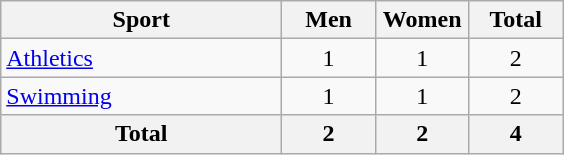<table class="wikitable sortable" style="text-align:center;">
<tr>
<th width=180>Sport</th>
<th width=55>Men</th>
<th width=55>Women</th>
<th width=55>Total</th>
</tr>
<tr>
<td align=left><a href='#'>Athletics</a></td>
<td>1</td>
<td>1</td>
<td>2</td>
</tr>
<tr>
<td align=left><a href='#'>Swimming</a></td>
<td>1</td>
<td>1</td>
<td>2</td>
</tr>
<tr>
<th>Total</th>
<th>2</th>
<th>2</th>
<th>4</th>
</tr>
</table>
